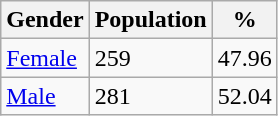<table class="wikitable">
<tr>
<th>Gender</th>
<th>Population</th>
<th>%</th>
</tr>
<tr>
<td><a href='#'>Female</a></td>
<td>259</td>
<td>47.96</td>
</tr>
<tr>
<td><a href='#'>Male</a></td>
<td>281</td>
<td>52.04</td>
</tr>
</table>
